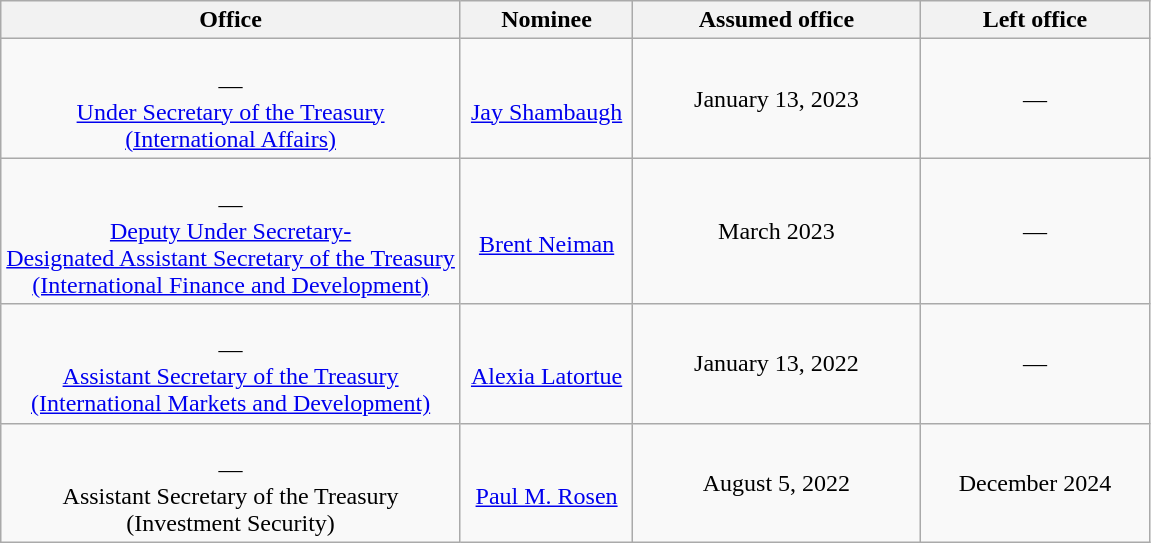<table class="wikitable sortable" style="text-align:center">
<tr>
<th style="width:40%;">Office</th>
<th style="width:15%;">Nominee</th>
<th style="width:25%;" data-sort-type="date">Assumed office</th>
<th style="width:20%;" data-sort-type="date">Left office</th>
</tr>
<tr>
<td><br>—<br><a href='#'>Under Secretary of the Treasury<br>(International Affairs)</a></td>
<td><br><a href='#'>Jay Shambaugh</a></td>
<td>January 13, 2023<br></td>
<td>—</td>
</tr>
<tr>
<td><br>—<br><a href='#'>Deputy Under Secretary-<br>Designated Assistant Secretary of the Treasury<br>(International Finance and Development)</a></td>
<td><br><a href='#'>Brent Neiman</a></td>
<td>March 2023<br></td>
<td>—</td>
</tr>
<tr>
<td><br>—<br><a href='#'>Assistant Secretary of the Treasury<br>(International Markets and Development)</a></td>
<td><br><a href='#'>Alexia Latortue</a></td>
<td>January 13, 2022<br></td>
<td>—</td>
</tr>
<tr>
<td><br>—<br>Assistant Secretary of the Treasury<br>(Investment Security)</td>
<td><br><a href='#'>Paul M. Rosen</a></td>
<td>August 5, 2022<br></td>
<td>December 2024</td>
</tr>
</table>
